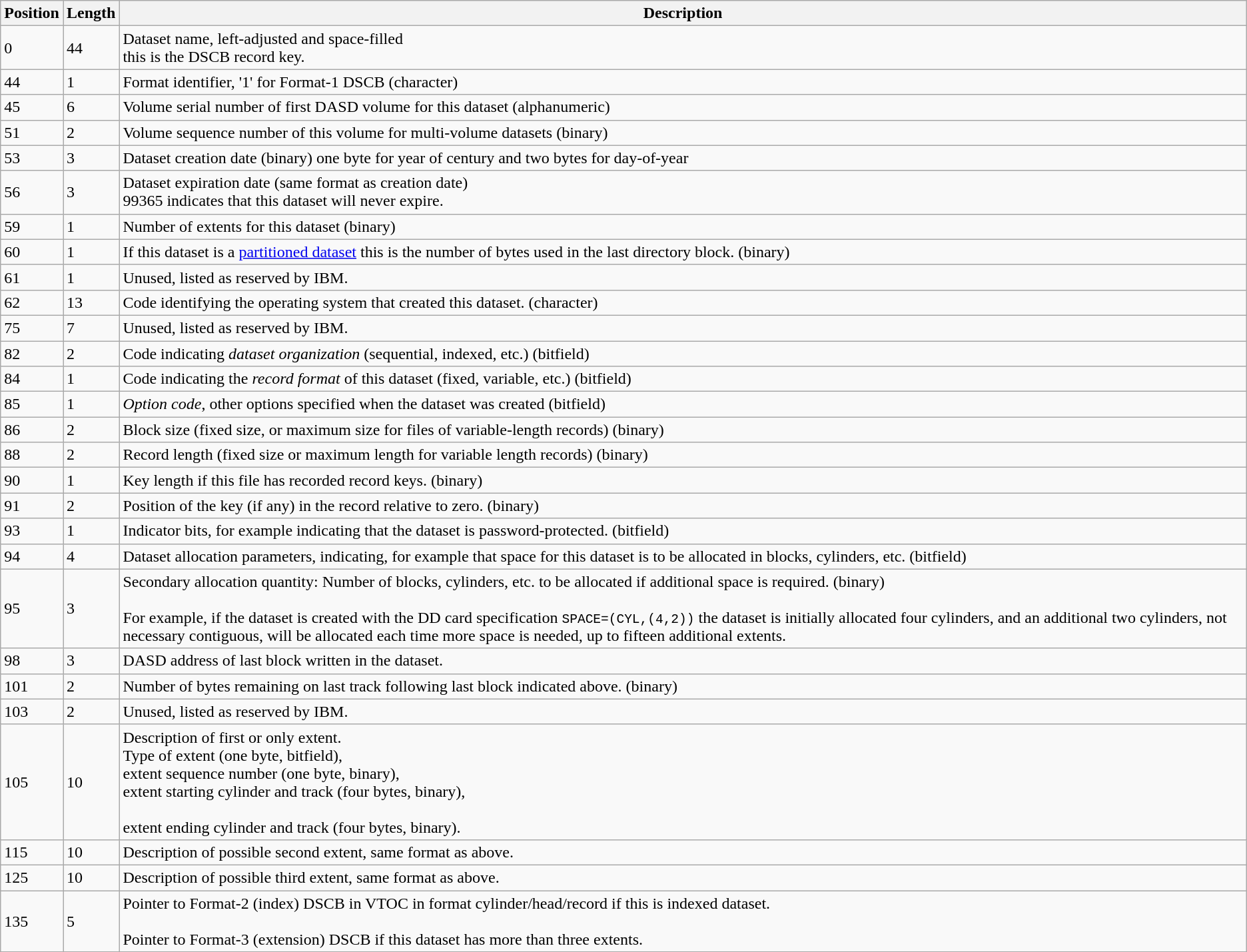<table class="wikitable">
<tr>
<th>Position</th>
<th>Length</th>
<th>Description</th>
</tr>
<tr>
<td>0</td>
<td>44</td>
<td>Dataset name, left-adjusted and space-filled<br>this is the DSCB record key.</td>
</tr>
<tr>
<td>44</td>
<td>1</td>
<td>Format identifier, '1' for Format-1 DSCB (character)</td>
</tr>
<tr>
<td>45</td>
<td>6</td>
<td>Volume serial number of first DASD volume for this dataset (alphanumeric)</td>
</tr>
<tr>
<td>51</td>
<td>2</td>
<td>Volume sequence number of this volume for multi-volume datasets (binary)</td>
</tr>
<tr>
<td>53</td>
<td>3</td>
<td>Dataset creation date (binary) one byte for year of century and two bytes for day-of-year</td>
</tr>
<tr>
<td>56</td>
<td>3</td>
<td>Dataset expiration date (same format as creation date)<br> 99365 indicates that this dataset will never expire.</td>
</tr>
<tr>
<td>59</td>
<td>1</td>
<td>Number of extents for this dataset (binary)</td>
</tr>
<tr>
<td>60</td>
<td>1</td>
<td>If this dataset is a <a href='#'>partitioned dataset</a> this is the number of bytes used in the last directory block. (binary)</td>
</tr>
<tr>
<td>61</td>
<td>1</td>
<td>Unused, listed as reserved by IBM.</td>
</tr>
<tr>
<td>62</td>
<td>13</td>
<td>Code identifying the operating system that created this dataset. (character)</td>
</tr>
<tr>
<td>75</td>
<td>7</td>
<td>Unused, listed as reserved by IBM.</td>
</tr>
<tr>
<td>82</td>
<td>2</td>
<td>Code indicating <em>dataset organization</em> (sequential, indexed, etc.) (bitfield)</td>
</tr>
<tr>
<td>84</td>
<td>1</td>
<td>Code indicating the <em>record format</em> of this dataset (fixed, variable, etc.) (bitfield)</td>
</tr>
<tr>
<td>85</td>
<td>1</td>
<td><em>Option code</em>, other options specified when the dataset was created (bitfield)</td>
</tr>
<tr>
<td>86</td>
<td>2</td>
<td>Block size (fixed size, or maximum size for files of variable-length records) (binary)</td>
</tr>
<tr>
<td>88</td>
<td>2</td>
<td>Record length (fixed size or maximum length for variable length records) (binary)</td>
</tr>
<tr>
<td>90</td>
<td>1</td>
<td>Key length if this file has recorded record keys. (binary)</td>
</tr>
<tr>
<td>91</td>
<td>2</td>
<td>Position of the key (if any) in the record relative to zero. (binary)</td>
</tr>
<tr>
<td>93</td>
<td>1</td>
<td>Indicator bits, for example indicating that the dataset is password-protected. (bitfield)</td>
</tr>
<tr>
<td>94</td>
<td>4</td>
<td>Dataset allocation parameters, indicating, for example that space for this dataset is to be allocated in blocks, cylinders, etc. (bitfield)</td>
</tr>
<tr>
<td>95</td>
<td>3</td>
<td>Secondary allocation quantity: Number of blocks, cylinders, etc. to be allocated if additional space is required. (binary)<br><br>For example, if the dataset is created with the DD card specification <code>SPACE=(CYL,(4,2))</code> the dataset is initially allocated four cylinders, and an additional two cylinders, not necessary contiguous, will be allocated each time more space is needed, up to fifteen additional extents.</td>
</tr>
<tr>
<td>98</td>
<td>3</td>
<td>DASD address of last block written in the dataset.</td>
</tr>
<tr>
<td>101</td>
<td>2</td>
<td>Number of bytes remaining on last track following last block indicated above. (binary)</td>
</tr>
<tr>
<td>103</td>
<td>2</td>
<td>Unused, listed as reserved by IBM.</td>
</tr>
<tr>
<td>105</td>
<td>10</td>
<td>Description of first or only extent.<br>Type of extent (one byte, bitfield),<br>extent sequence number (one byte, binary),<br>extent starting cylinder and track (four bytes, binary),<br><br>extent ending cylinder and track (four bytes, binary).</td>
</tr>
<tr>
<td>115</td>
<td>10</td>
<td>Description of possible second extent, same format as above.</td>
</tr>
<tr>
<td>125</td>
<td>10</td>
<td>Description of possible third extent, same format as above.</td>
</tr>
<tr>
<td>135</td>
<td>5</td>
<td>Pointer to Format-2 (index) DSCB in VTOC in format cylinder/head/record if this is indexed dataset.<br><br>Pointer to Format-3 (extension) DSCB if this dataset has more than three extents.</td>
</tr>
</table>
